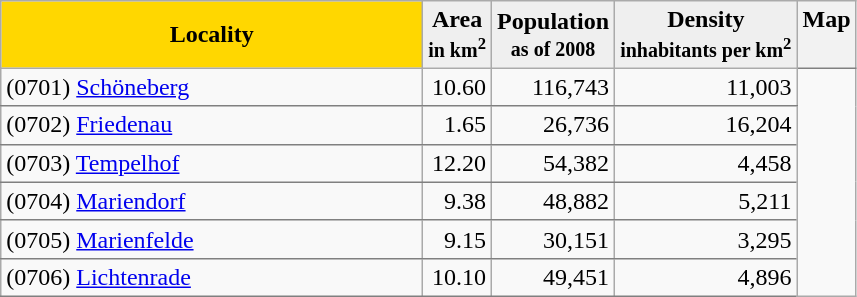<table class="sortable wikitable" style="float:left;">
<tr>
<th style="background:gold;">Locality</th>
<th style="background:#efefef;">Area <br><small>in km<sup>2</sup></small></th>
<th style="background:#efefef;">Population <br><small>as of 2008</small></th>
<th style="background:#efefef;">Density <small><br>inhabitants per km<sup>2</sup></small></th>
<th rowspan"7"  style="border-bottom:1px solid gray; vertical-align:top;" class="unsortable">Map</th>
</tr>
<tr>
<td style="border-bottom:1px solid gray;"> (0701) <a href='#'>Schöneberg</a>                                      </td>
<td style="border-bottom:1px solid gray; text-align:right;">10.60</td>
<td style="border-bottom:1px solid gray; text-align:right;">116,743</td>
<td style="border-bottom:1px solid gray; text-align:right;">11,003</td>
<td rowspan="6"></td>
</tr>
<tr>
<td style="border-bottom:1px solid gray;"> (0702) <a href='#'>Friedenau</a></td>
<td style="border-bottom:1px solid gray; text-align:right;">1.65</td>
<td style="border-bottom:1px solid gray; text-align:right;">26,736</td>
<td style="border-bottom:1px solid gray; text-align:right;">16,204</td>
</tr>
<tr>
<td style="border-bottom:1px solid gray;"> (0703) <a href='#'>Tempelhof</a></td>
<td style="border-bottom:1px solid gray; text-align:right;">12.20</td>
<td style="border-bottom:1px solid gray; text-align:right;">54,382</td>
<td style="border-bottom:1px solid gray; text-align:right;">4,458</td>
</tr>
<tr>
<td style="border-bottom:1px solid gray;"> (0704) <a href='#'>Mariendorf</a></td>
<td style="border-bottom:1px solid gray; text-align:right;">9.38</td>
<td style="border-bottom:1px solid gray; text-align:right;">48,882</td>
<td style="border-bottom:1px solid gray; text-align:right;">5,211</td>
</tr>
<tr>
<td style="border-bottom:1px solid gray;"> (0705) <a href='#'>Marienfelde</a></td>
<td style="border-bottom:1px solid gray; text-align:right;">9.15</td>
<td style="border-bottom:1px solid gray; text-align:right;">30,151</td>
<td style="border-bottom:1px solid gray; text-align:right;">3,295</td>
</tr>
<tr>
<td style="border-bottom:1px solid gray;"> (0706) <a href='#'>Lichtenrade</a></td>
<td style="border-bottom:1px solid gray; text-align:right;">10.10</td>
<td style="border-bottom:1px solid gray; text-align:right;">49,451</td>
<td style="border-bottom:1px solid gray; text-align:right;">4,896</td>
</tr>
</table>
